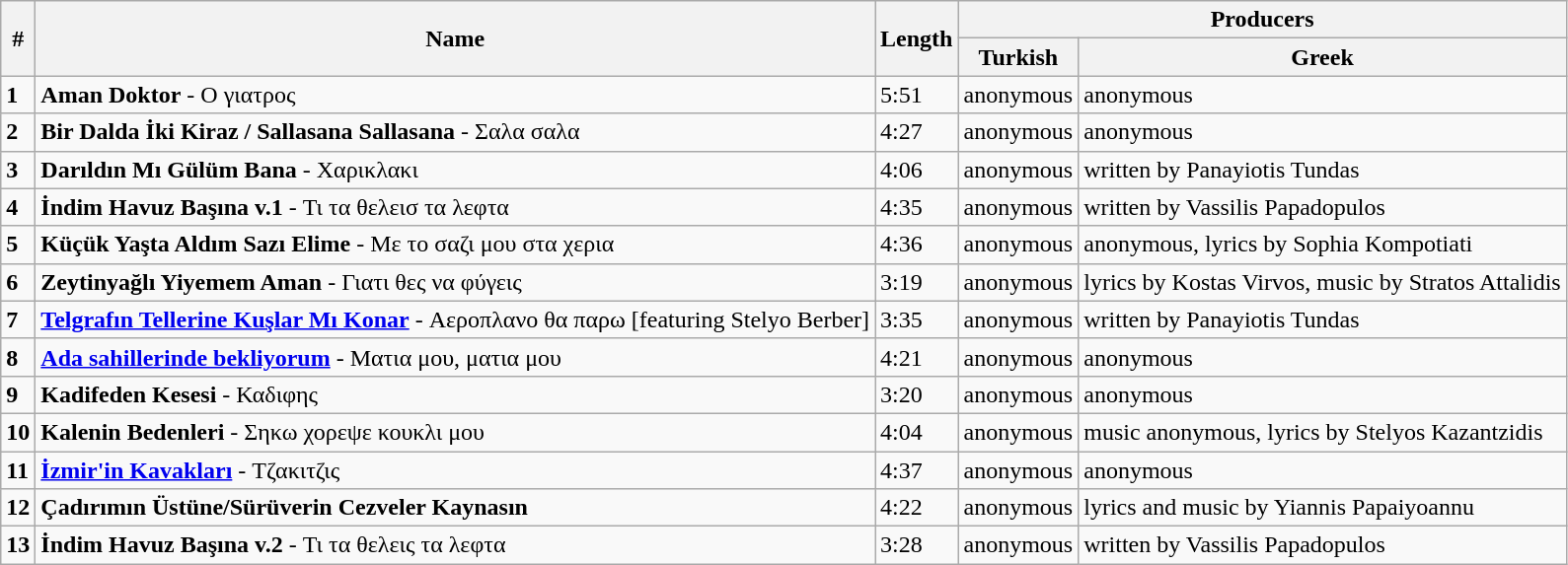<table class="wikitable">
<tr>
<th rowspan=2>#</th>
<th rowspan=2>Name</th>
<th rowspan=2>Length</th>
<th colspan=2>Producers</th>
</tr>
<tr>
<th>Turkish</th>
<th>Greek</th>
</tr>
<tr>
<td><strong>1</strong></td>
<td><strong>Aman Doktor</strong> - Ο γιατρος</td>
<td>5:51</td>
<td>anonymous</td>
<td>anonymous</td>
</tr>
<tr>
<td><strong>2</strong></td>
<td><strong>Bir Dalda İki Kiraz / Sallasana Sallasana</strong> - Σαλα σαλα</td>
<td>4:27</td>
<td>anonymous</td>
<td>anonymous</td>
</tr>
<tr>
<td><strong>3</strong></td>
<td><strong>Darıldın Mı Gülüm Bana</strong> - Χαρικλακι</td>
<td>4:06</td>
<td>anonymous</td>
<td>written by Panayiotis Tundas</td>
</tr>
<tr>
<td><strong>4</strong></td>
<td><strong>İndim Havuz Başına v.1</strong> - Τι τα θελεισ τα λεφτα</td>
<td>4:35</td>
<td>anonymous</td>
<td>written by Vassilis Papadopulos</td>
</tr>
<tr>
<td><strong>5</strong></td>
<td><strong>Küçük Yaşta Aldım Sazı Elime</strong> -  Με το σαζι μου στα χερια</td>
<td>4:36</td>
<td>anonymous</td>
<td>anonymous, lyrics by Sophia Kompotiati </td>
</tr>
<tr>
<td><strong>6</strong></td>
<td><strong>Zeytinyağlı Yiyemem Aman</strong> - Γιατι θες να φύγεις</td>
<td>3:19</td>
<td>anonymous</td>
<td>lyrics by Kostas Virvos, music by Stratos Attalidis</td>
</tr>
<tr>
<td><strong>7</strong></td>
<td><strong><a href='#'>Telgrafın Tellerine Kuşlar Mı Konar</a></strong> - Αεροπλανο θα παρω [featuring Stelyo Berber]</td>
<td>3:35</td>
<td>anonymous</td>
<td>written by Panayiotis Tundas</td>
</tr>
<tr>
<td><strong>8</strong></td>
<td><strong><a href='#'>Ada sahillerinde bekliyorum</a></strong> - Ματια μου, ματια μου</td>
<td>4:21</td>
<td>anonymous</td>
<td>anonymous</td>
</tr>
<tr>
<td><strong>9</strong></td>
<td><strong>Kadifeden Kesesi</strong> - Καδιφης</td>
<td>3:20</td>
<td>anonymous</td>
<td>anonymous</td>
</tr>
<tr>
<td><strong>10</strong></td>
<td><strong>Kalenin Bedenleri</strong> - Σηκω χορεψε κουκλι μου</td>
<td>4:04</td>
<td>anonymous</td>
<td>music anonymous, lyrics by Stelyos Kazantzidis</td>
</tr>
<tr>
<td><strong>11</strong></td>
<td><strong><a href='#'>İzmir'in Kavakları</a></strong> - Τζακιτζις </td>
<td>4:37</td>
<td>anonymous</td>
<td>anonymous</td>
</tr>
<tr>
<td><strong>12</strong></td>
<td><strong>Çadırımın Üstüne/Sürüverin Cezveler Kaynasın</strong></td>
<td>4:22</td>
<td>anonymous</td>
<td>lyrics and music by Yiannis Papaiyoannu </td>
</tr>
<tr>
<td><strong>13</strong></td>
<td><strong>İndim Havuz Başına v.2</strong> - Τι τα θελεις τα λεφτα</td>
<td>3:28</td>
<td>anonymous</td>
<td>written by Vassilis Papadopulos</td>
</tr>
</table>
